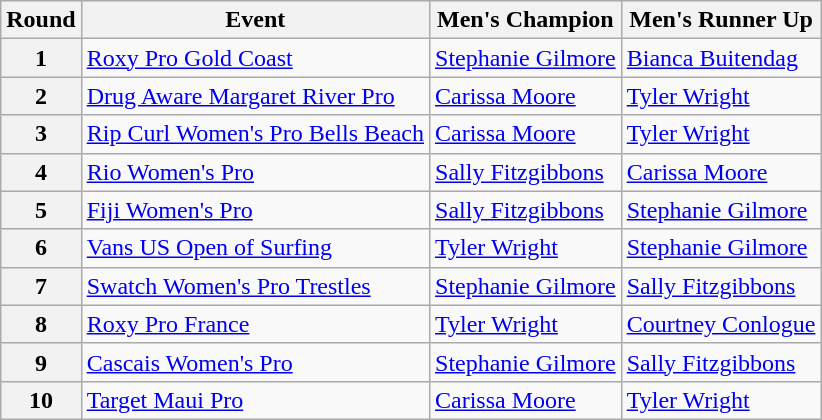<table class="wikitable">
<tr>
<th>Round</th>
<th>Event</th>
<th>Men's Champion</th>
<th>Men's Runner Up</th>
</tr>
<tr>
<th>1</th>
<td> <a href='#'>Roxy Pro Gold Coast</a></td>
<td> <a href='#'>Stephanie Gilmore</a></td>
<td> <a href='#'>Bianca Buitendag</a></td>
</tr>
<tr>
<th>2</th>
<td> <a href='#'>Drug Aware Margaret River Pro</a></td>
<td> <a href='#'>Carissa Moore</a></td>
<td> <a href='#'>Tyler Wright</a></td>
</tr>
<tr>
<th>3</th>
<td> <a href='#'>Rip Curl Women's Pro Bells Beach</a></td>
<td> <a href='#'>Carissa Moore</a></td>
<td> <a href='#'>Tyler Wright</a></td>
</tr>
<tr>
<th>4</th>
<td> <a href='#'>Rio Women's Pro</a></td>
<td> <a href='#'>Sally Fitzgibbons</a></td>
<td> <a href='#'>Carissa Moore</a></td>
</tr>
<tr>
<th>5</th>
<td> <a href='#'>Fiji Women's Pro</a></td>
<td> <a href='#'>Sally Fitzgibbons</a></td>
<td> <a href='#'>Stephanie Gilmore</a></td>
</tr>
<tr>
<th>6</th>
<td> <a href='#'>Vans US Open of Surfing</a></td>
<td> <a href='#'>Tyler Wright</a></td>
<td> <a href='#'>Stephanie Gilmore</a></td>
</tr>
<tr>
<th>7</th>
<td> <a href='#'>Swatch Women's Pro Trestles</a></td>
<td> <a href='#'>Stephanie Gilmore</a></td>
<td> <a href='#'>Sally Fitzgibbons</a></td>
</tr>
<tr>
<th>8</th>
<td> <a href='#'>Roxy Pro France</a></td>
<td> <a href='#'>Tyler Wright</a></td>
<td> <a href='#'>Courtney Conlogue</a></td>
</tr>
<tr>
<th>9</th>
<td> <a href='#'>Cascais Women's Pro</a></td>
<td> <a href='#'>Stephanie Gilmore</a></td>
<td> <a href='#'>Sally Fitzgibbons</a></td>
</tr>
<tr>
<th>10</th>
<td> <a href='#'>Target Maui Pro</a></td>
<td> <a href='#'>Carissa Moore</a></td>
<td> <a href='#'>Tyler Wright</a></td>
</tr>
</table>
